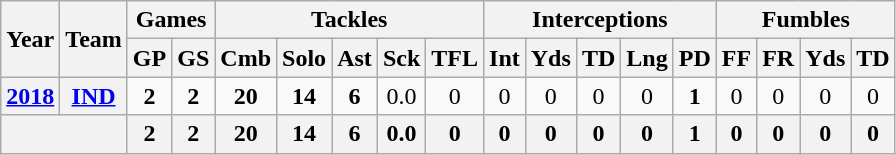<table class="wikitable" style="text-align:center">
<tr>
<th rowspan="2">Year</th>
<th rowspan="2">Team</th>
<th colspan="2">Games</th>
<th colspan="5">Tackles</th>
<th colspan="5">Interceptions</th>
<th colspan="4">Fumbles</th>
</tr>
<tr>
<th>GP</th>
<th>GS</th>
<th>Cmb</th>
<th>Solo</th>
<th>Ast</th>
<th>Sck</th>
<th>TFL</th>
<th>Int</th>
<th>Yds</th>
<th>TD</th>
<th>Lng</th>
<th>PD</th>
<th>FF</th>
<th>FR</th>
<th>Yds</th>
<th>TD</th>
</tr>
<tr>
<th><a href='#'>2018</a></th>
<th><a href='#'>IND</a></th>
<td><strong>2</strong></td>
<td><strong>2</strong></td>
<td><strong>20</strong></td>
<td><strong>14</strong></td>
<td><strong>6</strong></td>
<td>0.0</td>
<td>0</td>
<td>0</td>
<td>0</td>
<td>0</td>
<td>0</td>
<td><strong>1</strong></td>
<td>0</td>
<td>0</td>
<td>0</td>
<td>0</td>
</tr>
<tr>
<th colspan="2"></th>
<th>2</th>
<th>2</th>
<th>20</th>
<th>14</th>
<th>6</th>
<th>0.0</th>
<th>0</th>
<th>0</th>
<th>0</th>
<th>0</th>
<th>0</th>
<th>1</th>
<th>0</th>
<th>0</th>
<th>0</th>
<th>0</th>
</tr>
</table>
